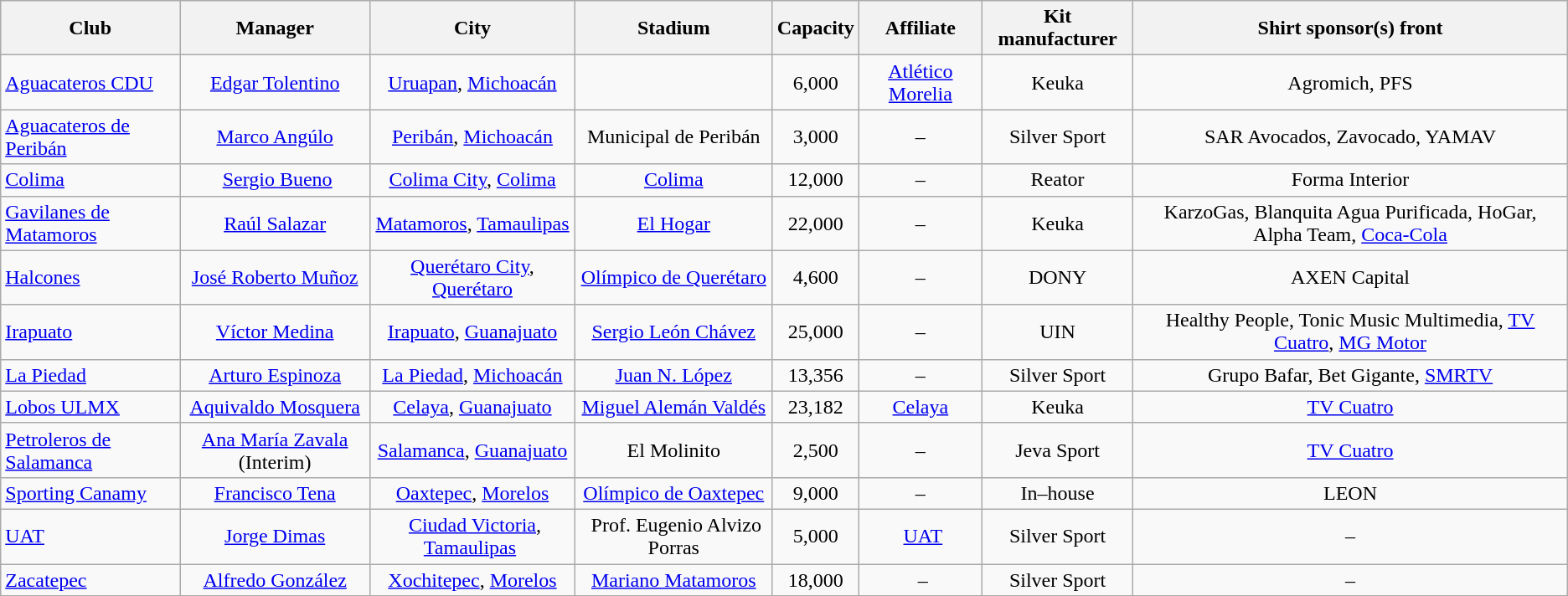<table class="wikitable sortable" style="text-align: center;">
<tr>
<th>Club</th>
<th>Manager</th>
<th>City</th>
<th>Stadium</th>
<th>Capacity</th>
<th>Affiliate</th>
<th>Kit manufacturer</th>
<th>Shirt sponsor(s) front</th>
</tr>
<tr>
<td align="left"><a href='#'>Aguacateros CDU</a></td>
<td> <a href='#'>Edgar Tolentino</a></td>
<td><a href='#'>Uruapan</a>, <a href='#'>Michoacán</a></td>
<td></td>
<td>6,000</td>
<td><a href='#'>Atlético Morelia</a></td>
<td>Keuka</td>
<td>Agromich, PFS</td>
</tr>
<tr>
<td align="left"><a href='#'>Aguacateros de Peribán</a></td>
<td> <a href='#'>Marco Angúlo</a></td>
<td><a href='#'>Peribán</a>, <a href='#'>Michoacán</a></td>
<td>Municipal de Peribán</td>
<td>3,000</td>
<td>–</td>
<td>Silver Sport</td>
<td>SAR Avocados, Zavocado, YAMAV</td>
</tr>
<tr>
<td align="left"><a href='#'>Colima</a></td>
<td> <a href='#'>Sergio Bueno</a></td>
<td><a href='#'>Colima City</a>, <a href='#'>Colima</a></td>
<td><a href='#'>Colima</a></td>
<td>12,000</td>
<td>–</td>
<td>Reator</td>
<td>Forma Interior</td>
</tr>
<tr>
<td align="left"><a href='#'>Gavilanes de Matamoros</a></td>
<td> <a href='#'>Raúl Salazar</a></td>
<td><a href='#'>Matamoros</a>, <a href='#'>Tamaulipas</a></td>
<td><a href='#'>El Hogar</a></td>
<td>22,000</td>
<td>–</td>
<td>Keuka</td>
<td>KarzoGas, Blanquita Agua Purificada, HoGar, Alpha Team, <a href='#'>Coca-Cola</a></td>
</tr>
<tr>
<td align="left"><a href='#'>Halcones</a></td>
<td> <a href='#'>José Roberto Muñoz</a></td>
<td><a href='#'>Querétaro City</a>, <a href='#'>Querétaro</a></td>
<td><a href='#'>Olímpico de Querétaro</a></td>
<td>4,600</td>
<td>–</td>
<td>DONY</td>
<td>AXEN Capital</td>
</tr>
<tr>
<td align="left"><a href='#'>Irapuato</a></td>
<td> <a href='#'>Víctor Medina</a></td>
<td><a href='#'>Irapuato</a>, <a href='#'>Guanajuato</a></td>
<td><a href='#'>Sergio León Chávez</a></td>
<td>25,000</td>
<td>–</td>
<td>UIN</td>
<td>Healthy People, Tonic Music Multimedia, <a href='#'>TV Cuatro</a>, <a href='#'>MG Motor</a></td>
</tr>
<tr>
<td align="left"><a href='#'>La Piedad</a></td>
<td> <a href='#'>Arturo Espinoza</a></td>
<td><a href='#'>La Piedad</a>, <a href='#'>Michoacán</a></td>
<td><a href='#'>Juan N. López</a></td>
<td>13,356</td>
<td>–</td>
<td>Silver Sport</td>
<td>Grupo Bafar, Bet Gigante, <a href='#'>SMRTV</a></td>
</tr>
<tr>
<td align="left"><a href='#'>Lobos ULMX</a></td>
<td> <a href='#'>Aquivaldo Mosquera</a></td>
<td><a href='#'>Celaya</a>, <a href='#'>Guanajuato</a></td>
<td><a href='#'>Miguel Alemán Valdés</a></td>
<td>23,182</td>
<td><a href='#'>Celaya</a></td>
<td>Keuka</td>
<td><a href='#'>TV Cuatro</a></td>
</tr>
<tr>
<td align="left"><a href='#'>Petroleros de Salamanca</a></td>
<td> <a href='#'>Ana María Zavala</a> (Interim)</td>
<td><a href='#'>Salamanca</a>, <a href='#'>Guanajuato</a></td>
<td>El Molinito</td>
<td>2,500</td>
<td>–</td>
<td>Jeva Sport</td>
<td><a href='#'>TV Cuatro</a></td>
</tr>
<tr>
<td align="left"><a href='#'>Sporting Canamy</a></td>
<td> <a href='#'>Francisco Tena</a></td>
<td><a href='#'>Oaxtepec</a>, <a href='#'>Morelos</a></td>
<td><a href='#'>Olímpico de Oaxtepec</a></td>
<td>9,000</td>
<td>–</td>
<td>In–house</td>
<td>LEON</td>
</tr>
<tr>
<td align="left"><a href='#'>UAT</a></td>
<td> <a href='#'>Jorge Dimas</a> </td>
<td> <a href='#'>Ciudad Victoria</a>, <a href='#'>Tamaulipas</a> </td>
<td> Prof. Eugenio Alvizo Porras </td>
<td>5,000</td>
<td> <a href='#'>UAT</a></td>
<td>Silver Sport</td>
<td>–</td>
</tr>
<tr>
<td align="left"><a href='#'>Zacatepec</a></td>
<td> <a href='#'>Alfredo González</a></td>
<td><a href='#'>Xochitepec</a>, <a href='#'>Morelos</a></td>
<td><a href='#'>Mariano Matamoros</a></td>
<td>18,000</td>
<td> –</td>
<td>Silver Sport</td>
<td>–</td>
</tr>
</table>
